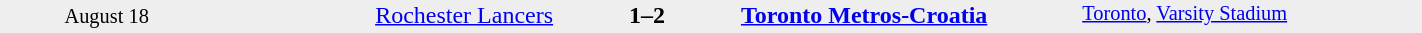<table style="width: 75%; background: #eeeeee;" cellspacing="0">
<tr>
<td style=font-size:85% align=center rowspan=3 width=15%>August 18</td>
<td width=24% align=right><a href='#'>Rochester Lancers</a></td>
<td align=center width=13%><strong>1–2</strong></td>
<td width=24%><strong><a href='#'>Toronto Metros-Croatia</a></strong></td>
<td style=font-size:85% rowspan=3 valign=top><a href='#'>Toronto</a>, <a href='#'>Varsity Stadium</a></td>
</tr>
<tr style=font-size:85%>
<td align=right valign=top></td>
<td valign=top></td>
<td align=left valign=top></td>
</tr>
</table>
